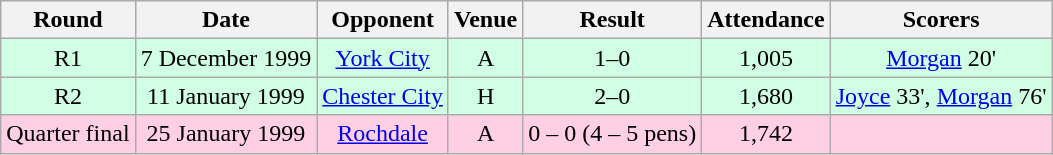<table class= "wikitable " style="font-size:100%; text-align:center">
<tr>
<th>Round</th>
<th>Date</th>
<th>Opponent</th>
<th>Venue</th>
<th>Result</th>
<th>Attendance</th>
<th>Scorers</th>
</tr>
<tr style="background: #d0ffe3;">
<td>R1</td>
<td>7 December 1999</td>
<td><a href='#'>York City</a></td>
<td>A</td>
<td>1–0</td>
<td>1,005</td>
<td><a href='#'>Morgan</a> 20'</td>
</tr>
<tr style="background: #d0ffe3;">
<td>R2</td>
<td>11 January 1999</td>
<td><a href='#'>Chester City</a></td>
<td>H</td>
<td>2–0</td>
<td>1,680</td>
<td><a href='#'>Joyce</a> 33', <a href='#'>Morgan</a> 76'</td>
</tr>
<tr style="background: #ffd0e3;">
<td>Quarter final</td>
<td>25 January 1999</td>
<td><a href='#'>Rochdale</a></td>
<td>A</td>
<td>0 – 0 (4 – 5 pens)</td>
<td>1,742</td>
<td></td>
</tr>
</table>
